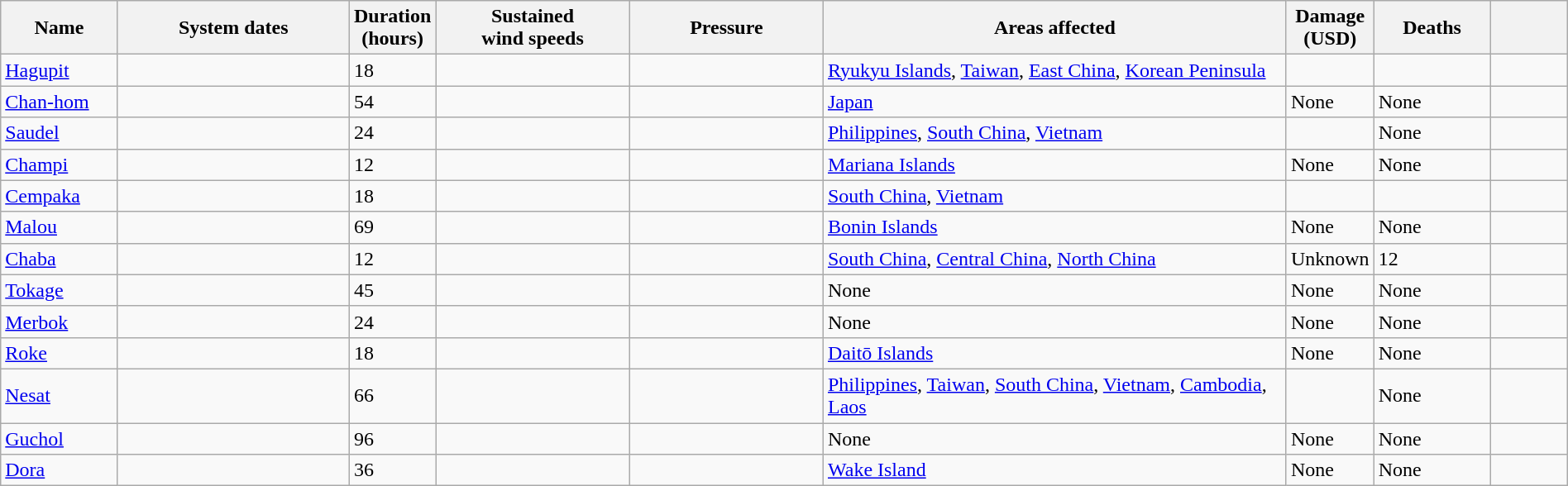<table class="wikitable sortable" width="100%">
<tr>
<th scope="col" width="7.5%">Name</th>
<th scope="col" width="15%">System dates</th>
<th scope="col" width="5%">Duration<br>(hours)</th>
<th scope="col" width="12.5%">Sustained<br>wind speeds</th>
<th scope="col" width="12.5%">Pressure</th>
<th scope="col" width="30%" class="unsortable">Areas affected</th>
<th scope="col" width="5%">Damage<br>(USD)</th>
<th scope="col" width="7.5%">Deaths</th>
<th scope="col" width="5%" class="unsortable"></th>
</tr>
<tr>
<td><a href='#'>Hagupit</a></td>
<td></td>
<td>18</td>
<td></td>
<td></td>
<td><a href='#'>Ryukyu Islands</a>, <a href='#'>Taiwan</a>, <a href='#'>East China</a>, <a href='#'>Korean Peninsula</a></td>
<td></td>
<td></td>
<td></td>
</tr>
<tr>
<td><a href='#'>Chan-hom</a></td>
<td></td>
<td>54</td>
<td></td>
<td></td>
<td><a href='#'>Japan</a></td>
<td>None</td>
<td>None</td>
<td></td>
</tr>
<tr>
<td><a href='#'>Saudel</a></td>
<td></td>
<td>24</td>
<td></td>
<td></td>
<td><a href='#'>Philippines</a>, <a href='#'>South China</a>, <a href='#'>Vietnam</a></td>
<td></td>
<td>None</td>
<td></td>
</tr>
<tr>
<td><a href='#'>Champi</a></td>
<td></td>
<td>12</td>
<td></td>
<td></td>
<td><a href='#'>Mariana Islands</a></td>
<td>None</td>
<td>None</td>
<td></td>
</tr>
<tr>
<td><a href='#'>Cempaka</a></td>
<td></td>
<td>18</td>
<td></td>
<td></td>
<td><a href='#'>South China</a>, <a href='#'>Vietnam</a></td>
<td></td>
<td></td>
<td></td>
</tr>
<tr>
<td><a href='#'>Malou</a></td>
<td></td>
<td>69</td>
<td></td>
<td></td>
<td><a href='#'>Bonin Islands</a></td>
<td>None</td>
<td>None</td>
<td></td>
</tr>
<tr>
<td><a href='#'>Chaba</a></td>
<td></td>
<td>12</td>
<td></td>
<td></td>
<td><a href='#'>South China</a>, <a href='#'>Central China</a>, <a href='#'>North China</a></td>
<td>Unknown</td>
<td>12</td>
<td></td>
</tr>
<tr>
<td><a href='#'>Tokage</a></td>
<td></td>
<td>45</td>
<td></td>
<td></td>
<td>None</td>
<td>None</td>
<td>None</td>
<td></td>
</tr>
<tr>
<td><a href='#'>Merbok</a></td>
<td></td>
<td>24</td>
<td></td>
<td></td>
<td>None</td>
<td>None</td>
<td>None</td>
<td></td>
</tr>
<tr>
<td><a href='#'>Roke</a></td>
<td></td>
<td>18</td>
<td></td>
<td></td>
<td><a href='#'>Daitō Islands</a></td>
<td>None</td>
<td>None</td>
<td></td>
</tr>
<tr>
<td><a href='#'>Nesat</a></td>
<td></td>
<td>66</td>
<td></td>
<td></td>
<td><a href='#'>Philippines</a>, <a href='#'>Taiwan</a>, <a href='#'>South China</a>, <a href='#'>Vietnam</a>, <a href='#'>Cambodia</a>, <a href='#'>Laos</a></td>
<td></td>
<td>None</td>
<td></td>
</tr>
<tr>
<td><a href='#'>Guchol</a></td>
<td></td>
<td>96</td>
<td></td>
<td></td>
<td>None</td>
<td>None</td>
<td>None</td>
<td></td>
</tr>
<tr>
<td><a href='#'>Dora</a></td>
<td></td>
<td>36</td>
<td></td>
<td></td>
<td><a href='#'>Wake Island</a></td>
<td>None</td>
<td>None</td>
<td></td>
</tr>
</table>
